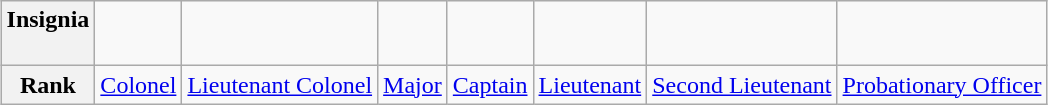<table class="wikitable" style="margin:1em auto;">
<tr align="center">
<th>Insignia<br><br>
</th>
<td></td>
<td></td>
<td></td>
<td></td>
<td></td>
<td></td>
<td></td>
</tr>
<tr align="center">
<th>Rank<br>
</th>
<td><a href='#'>Colonel</a></td>
<td><a href='#'>Lieutenant Colonel</a></td>
<td><a href='#'>Major</a></td>
<td><a href='#'>Captain</a></td>
<td><a href='#'>Lieutenant</a></td>
<td><a href='#'>Second Lieutenant</a></td>
<td><a href='#'>Probationary Officer</a></td>
</tr>
</table>
